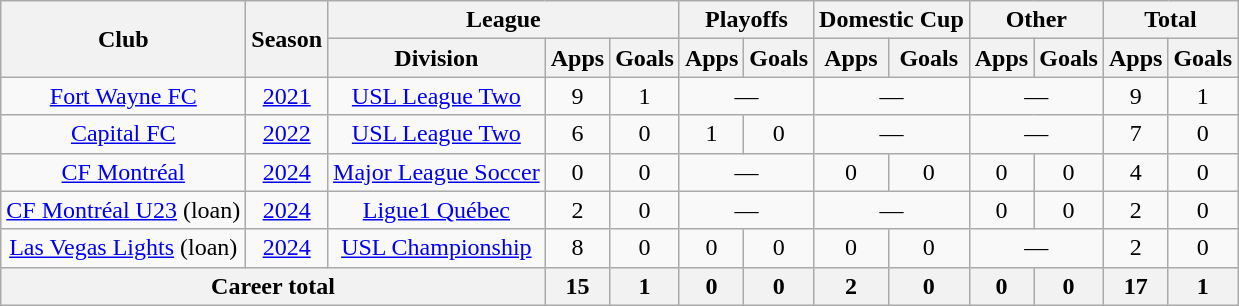<table class="wikitable" style="text-align:center">
<tr>
<th rowspan="2">Club</th>
<th rowspan="2">Season</th>
<th colspan="3">League</th>
<th colspan="2">Playoffs</th>
<th colspan="2">Domestic Cup</th>
<th colspan="2">Other</th>
<th colspan="2">Total</th>
</tr>
<tr>
<th>Division</th>
<th>Apps</th>
<th>Goals</th>
<th>Apps</th>
<th>Goals</th>
<th>Apps</th>
<th>Goals</th>
<th>Apps</th>
<th>Goals</th>
<th>Apps</th>
<th>Goals</th>
</tr>
<tr>
<td><a href='#'>Fort Wayne FC</a></td>
<td><a href='#'>2021</a></td>
<td><a href='#'>USL League Two</a></td>
<td>9</td>
<td>1</td>
<td colspan="2">—</td>
<td colspan="2">—</td>
<td colspan="2">—</td>
<td>9</td>
<td>1</td>
</tr>
<tr>
<td><a href='#'>Capital FC</a></td>
<td><a href='#'>2022</a></td>
<td><a href='#'>USL League Two</a></td>
<td>6</td>
<td>0</td>
<td>1</td>
<td>0</td>
<td colspan="2">—</td>
<td colspan="2">—</td>
<td>7</td>
<td>0</td>
</tr>
<tr>
<td><a href='#'>CF Montréal</a></td>
<td><a href='#'>2024</a></td>
<td><a href='#'>Major League Soccer</a></td>
<td>0</td>
<td>0</td>
<td colspan="2">—</td>
<td>0</td>
<td>0</td>
<td>0</td>
<td>0</td>
<td>4</td>
<td>0</td>
</tr>
<tr>
<td><a href='#'>CF Montréal U23</a> (loan)</td>
<td><a href='#'>2024</a></td>
<td><a href='#'>Ligue1 Québec</a></td>
<td>2</td>
<td>0</td>
<td colspan="2">—</td>
<td colspan="2">—</td>
<td>0</td>
<td>0</td>
<td>2</td>
<td>0</td>
</tr>
<tr>
<td><a href='#'>Las Vegas Lights</a> (loan)</td>
<td><a href='#'>2024</a></td>
<td><a href='#'>USL Championship</a></td>
<td>8</td>
<td>0</td>
<td>0</td>
<td>0</td>
<td>0</td>
<td>0</td>
<td colspan="2">—</td>
<td>2</td>
<td>0</td>
</tr>
<tr>
<th colspan="3">Career total</th>
<th>15</th>
<th>1</th>
<th>0</th>
<th>0</th>
<th>2</th>
<th>0</th>
<th>0</th>
<th>0</th>
<th>17</th>
<th>1</th>
</tr>
</table>
